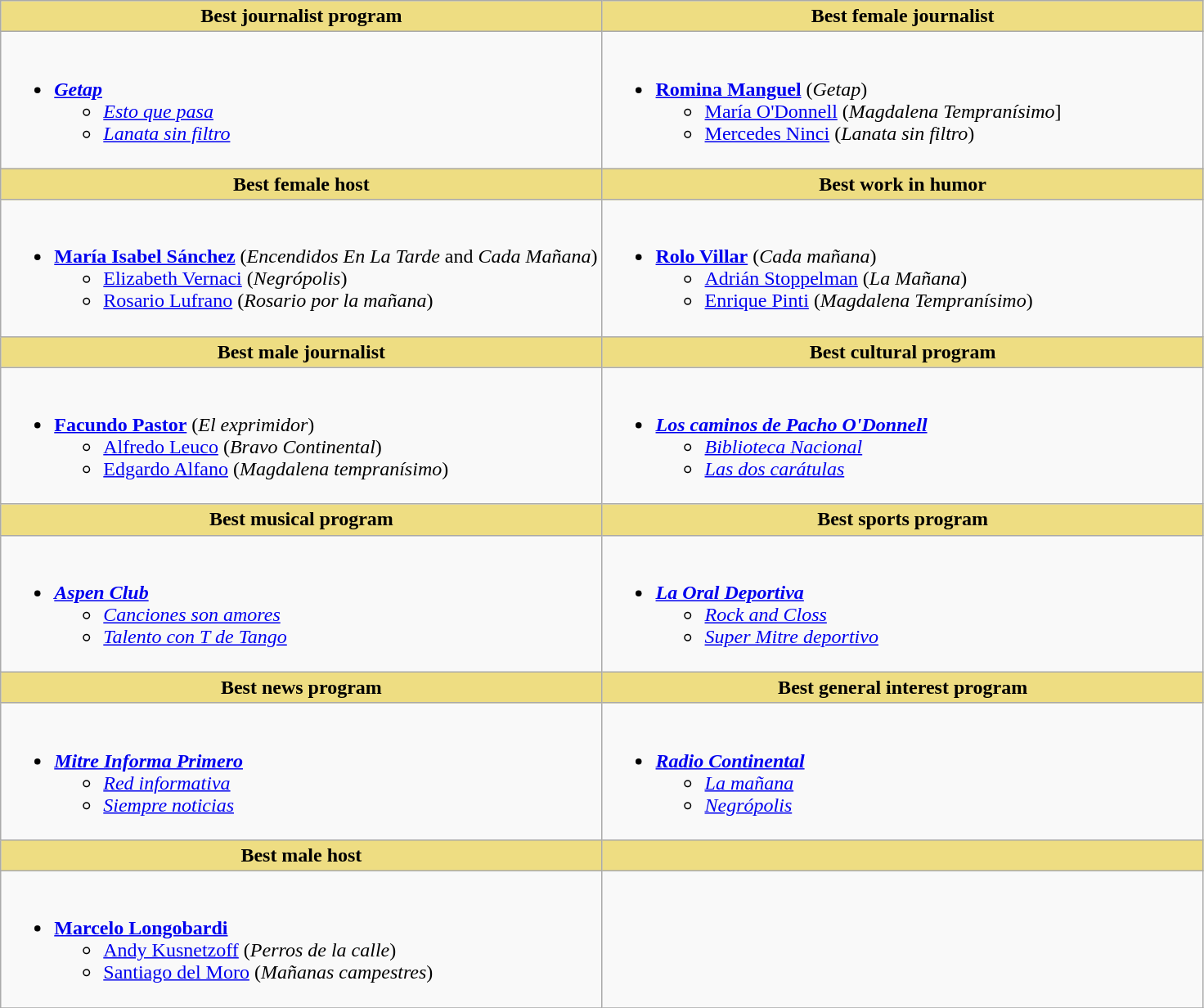<table class=wikitable>
<tr>
<th style="background:#EEDD82; width:50%">Best journalist program</th>
<th style="background:#EEDD82; width:50%">Best female journalist</th>
</tr>
<tr>
<td valign="top"><br><ul><li><strong><em><a href='#'>Getap</a></em></strong><ul><li><em><a href='#'>Esto que pasa</a></em></li><li><em><a href='#'>Lanata sin filtro</a></em></li></ul></li></ul></td>
<td valign="top"><br><ul><li><strong><a href='#'>Romina Manguel</a></strong> (<em>Getap</em>)<ul><li><a href='#'>María O'Donnell</a> (<em>Magdalena Tempranísimo</em>]</li><li><a href='#'>Mercedes Ninci</a> (<em>Lanata sin filtro</em>)</li></ul></li></ul></td>
</tr>
<tr>
<th style="background:#EEDD82; width:50%">Best female host</th>
<th style="background:#EEDD82; width:50%">Best work in humor</th>
</tr>
<tr>
<td valign="top"><br><ul><li><strong><a href='#'>María Isabel Sánchez</a></strong> (<em>Encendidos En La Tarde</em> and <em>Cada Mañana</em>)<ul><li><a href='#'>Elizabeth Vernaci</a> (<em>Negrópolis</em>)</li><li><a href='#'>Rosario Lufrano</a> (<em>Rosario por la mañana</em>)</li></ul></li></ul></td>
<td valign="top"><br><ul><li><strong><a href='#'>Rolo Villar</a></strong> (<em>Cada mañana</em>)<ul><li><a href='#'>Adrián Stoppelman</a> (<em>La Mañana</em>)</li><li><a href='#'>Enrique Pinti</a> (<em>Magdalena Tempranísimo</em>)</li></ul></li></ul></td>
</tr>
<tr>
<th style="background:#EEDD82; width:50%">Best male journalist</th>
<th style="background:#EEDD82; width:50%">Best cultural program</th>
</tr>
<tr>
<td valign="top"><br><ul><li><strong><a href='#'>Facundo Pastor</a></strong> (<em>El exprimidor</em>)<ul><li><a href='#'>Alfredo Leuco</a> (<em>Bravo Continental</em>)</li><li><a href='#'>Edgardo Alfano</a> (<em>Magdalena tempranísimo</em>)</li></ul></li></ul></td>
<td valign="top"><br><ul><li><strong><em><a href='#'>Los caminos de Pacho O'Donnell</a></em></strong><ul><li><em><a href='#'>Biblioteca Nacional</a></em></li><li><em><a href='#'>Las dos carátulas</a></em></li></ul></li></ul></td>
</tr>
<tr>
<th style="background:#EEDD82; width:50%">Best musical program</th>
<th style="background:#EEDD82; width:50%">Best sports program</th>
</tr>
<tr>
<td valign="top"><br><ul><li><strong><em><a href='#'>Aspen Club</a></em></strong><ul><li><em><a href='#'>Canciones son amores</a></em></li><li><em><a href='#'>Talento con T de Tango</a></em></li></ul></li></ul></td>
<td valign="top"><br><ul><li><strong><em><a href='#'>La Oral Deportiva</a></em></strong><ul><li><em><a href='#'>Rock and Closs</a></em></li><li><em><a href='#'>Super Mitre deportivo</a></em></li></ul></li></ul></td>
</tr>
<tr>
<th style="background:#EEDD82; width:50%">Best news program</th>
<th style="background:#EEDD82; width:50%">Best general interest program</th>
</tr>
<tr>
<td valign="top"><br><ul><li><strong><em><a href='#'>Mitre Informa Primero</a></em></strong><ul><li><em><a href='#'>Red informativa</a></em></li><li><em><a href='#'>Siempre noticias</a></em></li></ul></li></ul></td>
<td valign="top"><br><ul><li><strong><em><a href='#'>Radio Continental</a></em></strong><ul><li><em><a href='#'>La mañana</a></em></li><li><em><a href='#'>Negrópolis</a></em></li></ul></li></ul></td>
</tr>
<tr>
<th style="background:#EEDD82; width:50%">Best male host</th>
<th style="background:#EEDD82; width:50%"></th>
</tr>
<tr>
<td valign="top"><br><ul><li><strong><a href='#'>Marcelo Longobardi</a></strong><ul><li><a href='#'>Andy Kusnetzoff</a> (<em>Perros de la calle</em>)</li><li><a href='#'>Santiago del Moro</a> (<em>Mañanas campestres</em>)</li></ul></li></ul></td>
<td valign="top"></td>
</tr>
<tr>
</tr>
</table>
